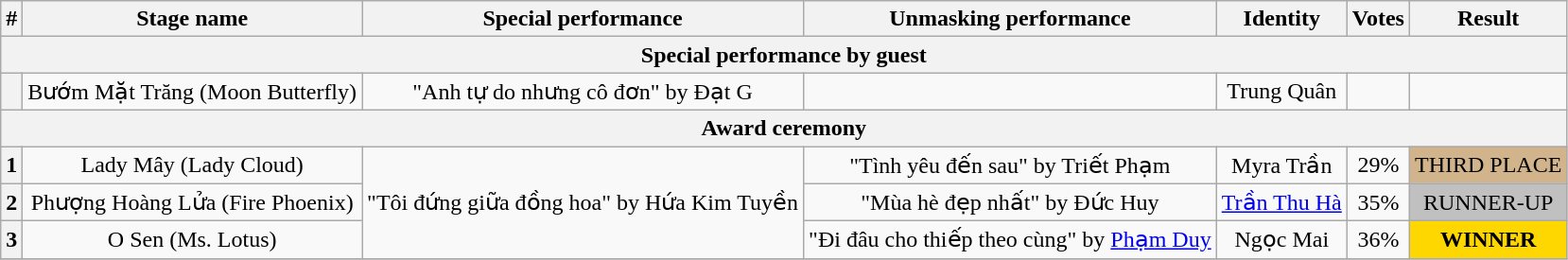<table class="wikitable plainrowheaders" style="text-align: center;">
<tr>
<th>#</th>
<th>Stage name</th>
<th>Special performance</th>
<th>Unmasking performance</th>
<th>Identity</th>
<th>Votes</th>
<th>Result</th>
</tr>
<tr>
<th colspan="7">Special performance by guest</th>
</tr>
<tr>
<th></th>
<td>Bướm Mặt Trăng (Moon Butterfly)</td>
<td>"Anh tự do nhưng cô đơn" by Đạt G</td>
<td></td>
<td>Trung Quân</td>
<td></td>
<td></td>
</tr>
<tr>
<th colspan="7">Award ceremony</th>
</tr>
<tr>
<th>1</th>
<td>Lady Mây (Lady Cloud)</td>
<td rowspan="3">"Tôi đứng giữa đồng hoa" by Hứa Kim Tuyền</td>
<td>"Tình yêu đến sau" by Triết Phạm</td>
<td>Myra Trần</td>
<td>29%<br></td>
<td bgcolor="tan">THIRD PLACE</td>
</tr>
<tr>
<th>2</th>
<td>Phượng Hoàng Lửa (Fire Phoenix)</td>
<td>"Mùa hè đẹp nhất" by Đức Huy</td>
<td><a href='#'>Trần Thu Hà</a></td>
<td>35%<br></td>
<td bgcolor="silver">RUNNER-UP</td>
</tr>
<tr>
<th>3</th>
<td>O Sen (Ms. Lotus)</td>
<td>"Đi đâu cho thiếp theo cùng" by <a href='#'>Phạm Duy</a></td>
<td>Ngọc Mai</td>
<td>36%<br></td>
<td bgcolor="gold"><strong>WINNER</strong></td>
</tr>
<tr>
</tr>
</table>
